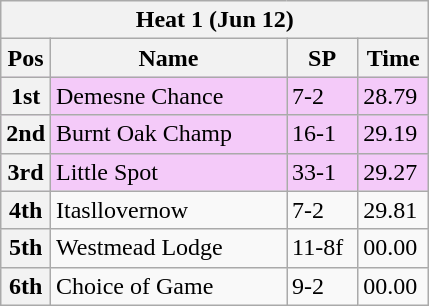<table class="wikitable">
<tr>
<th colspan="6">Heat 1 (Jun 12)</th>
</tr>
<tr>
<th width=20>Pos</th>
<th width=150>Name</th>
<th width=40>SP</th>
<th width=40>Time</th>
</tr>
<tr style="background: #f4caf9;">
<th>1st</th>
<td>Demesne Chance</td>
<td>7-2</td>
<td>28.79</td>
</tr>
<tr style="background: #f4caf9;">
<th>2nd</th>
<td>Burnt Oak Champ</td>
<td>16-1</td>
<td>29.19</td>
</tr>
<tr style="background: #f4caf9;">
<th>3rd</th>
<td>Little Spot</td>
<td>33-1</td>
<td>29.27</td>
</tr>
<tr>
<th>4th</th>
<td>Itasllovernow</td>
<td>7-2</td>
<td>29.81</td>
</tr>
<tr>
<th>5th</th>
<td>Westmead Lodge</td>
<td>11-8f</td>
<td>00.00</td>
</tr>
<tr>
<th>6th</th>
<td>Choice of Game</td>
<td>9-2</td>
<td>00.00</td>
</tr>
</table>
